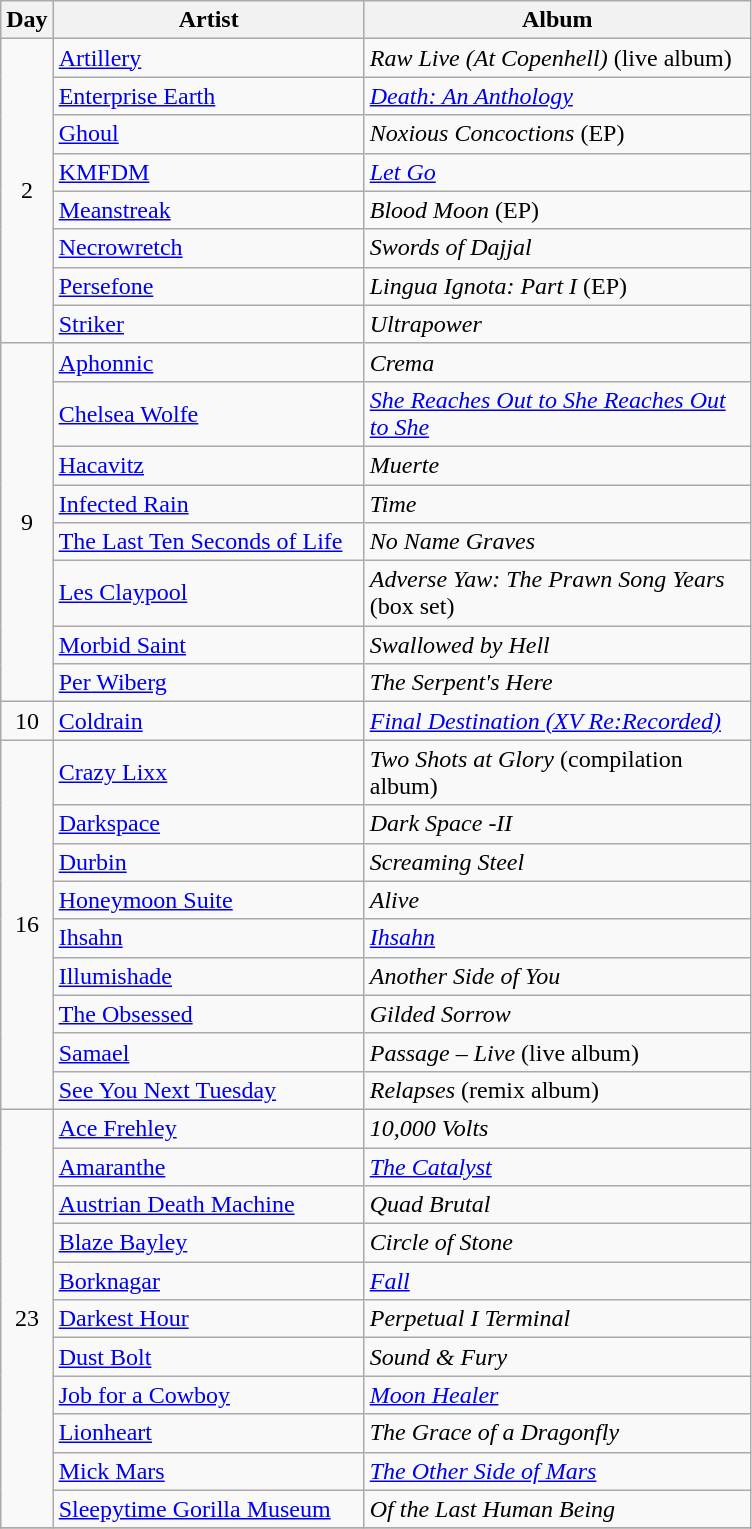<table class="wikitable" id="table_Febuary">
<tr>
<th style="width:20px;">Day</th>
<th style="width:200px;">Artist</th>
<th style="width:250px;">Album</th>
</tr>
<tr>
<td style="text-align:center;" rowspan="8">2</td>
<td><a href='#'>Artillery</a></td>
<td><em>Raw Live (At Copenhell)</em> (live album)</td>
</tr>
<tr>
<td><a href='#'>Enterprise Earth</a></td>
<td><em><a href='#'>Death: An Anthology</a></em></td>
</tr>
<tr>
<td><a href='#'>Ghoul</a></td>
<td><em>Noxious Concoctions</em> (EP)</td>
</tr>
<tr>
<td><a href='#'>KMFDM</a></td>
<td><em><a href='#'>Let Go</a></em></td>
</tr>
<tr>
<td><a href='#'>Meanstreak</a></td>
<td><em>Blood Moon</em> (EP)</td>
</tr>
<tr>
<td><a href='#'>Necrowretch</a></td>
<td><em>Swords of Dajjal</em></td>
</tr>
<tr>
<td><a href='#'>Persefone</a></td>
<td><em>Lingua Ignota: Part I</em> (EP)</td>
</tr>
<tr>
<td><a href='#'>Striker</a></td>
<td><em>Ultrapower</em></td>
</tr>
<tr>
<td style="text-align:center;" rowspan="8">9</td>
<td><a href='#'>Aphonnic</a></td>
<td><em>Crema</em></td>
</tr>
<tr>
<td><a href='#'>Chelsea Wolfe</a></td>
<td><em><a href='#'>She Reaches Out to She Reaches Out to She</a></em></td>
</tr>
<tr>
<td><a href='#'>Hacavitz</a></td>
<td><em>Muerte</em></td>
</tr>
<tr>
<td><a href='#'>Infected Rain</a></td>
<td><em>Time</em></td>
</tr>
<tr>
<td><a href='#'>The Last Ten Seconds of Life</a></td>
<td><em>No Name Graves</em></td>
</tr>
<tr>
<td><a href='#'>Les Claypool</a></td>
<td><em>Adverse Yaw: The Prawn Song Years</em> (box set)</td>
</tr>
<tr>
<td><a href='#'>Morbid Saint</a></td>
<td><em>Swallowed by Hell</em></td>
</tr>
<tr>
<td><a href='#'>Per Wiberg</a></td>
<td><em>The Serpent's Here</em></td>
</tr>
<tr>
<td style="text-align:center;" rowspan="1">10</td>
<td><a href='#'>Coldrain</a></td>
<td><em><a href='#'>Final Destination (XV Re:Recorded)</a></em></td>
</tr>
<tr>
<td style="text-align:center;" rowspan="9">16</td>
<td><a href='#'>Crazy Lixx</a></td>
<td><em>Two Shots at Glory</em> (compilation album)</td>
</tr>
<tr>
<td><a href='#'>Darkspace</a></td>
<td><em>Dark Space -II</em></td>
</tr>
<tr>
<td><a href='#'>Durbin</a></td>
<td><em>Screaming Steel</em></td>
</tr>
<tr>
<td><a href='#'>Honeymoon Suite</a></td>
<td><em>Alive</em></td>
</tr>
<tr>
<td><a href='#'>Ihsahn</a></td>
<td><em><a href='#'>Ihsahn</a></em></td>
</tr>
<tr>
<td><a href='#'>Illumishade</a></td>
<td><em>Another Side of You</em></td>
</tr>
<tr>
<td><a href='#'>The Obsessed</a></td>
<td><em>Gilded Sorrow</em></td>
</tr>
<tr>
<td><a href='#'>Samael</a></td>
<td><em>Passage – Live</em> (live album)</td>
</tr>
<tr>
<td><a href='#'>See You Next Tuesday</a></td>
<td><em>Relapses</em> (remix album)</td>
</tr>
<tr>
<td style="text-align:center;" rowspan="11">23</td>
<td><a href='#'>Ace Frehley</a></td>
<td><em>10,000 Volts</em></td>
</tr>
<tr>
<td><a href='#'>Amaranthe</a></td>
<td><em><a href='#'>The Catalyst</a></em></td>
</tr>
<tr>
<td><a href='#'>Austrian Death Machine</a></td>
<td><em>Quad Brutal</em></td>
</tr>
<tr>
<td><a href='#'>Blaze Bayley</a></td>
<td><em>Circle of Stone</em></td>
</tr>
<tr>
<td><a href='#'>Borknagar</a></td>
<td><em><a href='#'>Fall</a></em></td>
</tr>
<tr>
<td><a href='#'>Darkest Hour</a></td>
<td><em>Perpetual I Terminal</em></td>
</tr>
<tr>
<td><a href='#'>Dust Bolt</a></td>
<td><em>Sound & Fury</em></td>
</tr>
<tr>
<td><a href='#'>Job for a Cowboy</a></td>
<td><em><a href='#'>Moon Healer</a></em></td>
</tr>
<tr>
<td><a href='#'>Lionheart</a></td>
<td><em>The Grace of a Dragonfly</em></td>
</tr>
<tr>
<td><a href='#'>Mick Mars</a></td>
<td><em><a href='#'>The Other Side of Mars</a></em></td>
</tr>
<tr>
<td><a href='#'>Sleepytime Gorilla Museum</a></td>
<td><em>Of the Last Human Being</em></td>
</tr>
<tr>
</tr>
</table>
